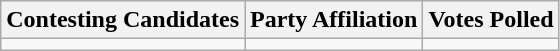<table class="wikitable sortable">
<tr>
<th>Contesting Candidates</th>
<th>Party Affiliation</th>
<th>Votes Polled</th>
</tr>
<tr>
<td></td>
<td></td>
<td></td>
</tr>
</table>
